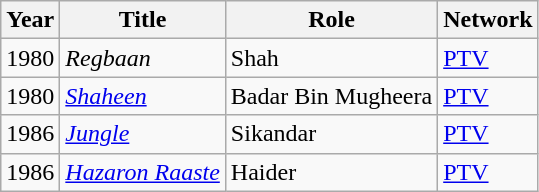<table class="wikitable sortable plainrowheaders">
<tr style="text-align:center;">
<th scope="col">Year</th>
<th scope="col">Title</th>
<th scope="col">Role</th>
<th scope="col">Network</th>
</tr>
<tr>
<td>1980</td>
<td><em>Regbaan</em></td>
<td>Shah</td>
<td><a href='#'>PTV</a></td>
</tr>
<tr>
<td>1980</td>
<td><em><a href='#'>Shaheen</a></em></td>
<td>Badar Bin Mugheera</td>
<td><a href='#'>PTV</a></td>
</tr>
<tr>
<td>1986</td>
<td><em><a href='#'>Jungle</a></em></td>
<td>Sikandar</td>
<td><a href='#'>PTV</a></td>
</tr>
<tr>
<td>1986</td>
<td><em><a href='#'>Hazaron Raaste</a></em></td>
<td>Haider</td>
<td><a href='#'>PTV</a></td>
</tr>
</table>
